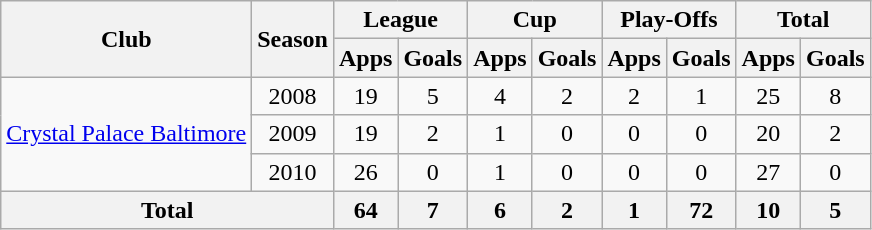<table class="wikitable" style="text-align:center">
<tr>
<th rowspan="2">Club</th>
<th rowspan="2">Season</th>
<th colspan="2">League</th>
<th colspan="2">Cup</th>
<th colspan="2">Play-Offs</th>
<th colspan="2">Total</th>
</tr>
<tr>
<th>Apps</th>
<th>Goals</th>
<th>Apps</th>
<th>Goals</th>
<th>Apps</th>
<th>Goals</th>
<th>Apps</th>
<th>Goals</th>
</tr>
<tr>
<td rowspan="3"><a href='#'>Crystal Palace Baltimore</a></td>
<td>2008</td>
<td>19</td>
<td>5</td>
<td>4</td>
<td>2</td>
<td>2</td>
<td>1</td>
<td>25</td>
<td>8</td>
</tr>
<tr>
<td>2009</td>
<td>19</td>
<td>2</td>
<td>1</td>
<td>0</td>
<td>0</td>
<td>0</td>
<td>20</td>
<td>2</td>
</tr>
<tr>
<td>2010</td>
<td>26</td>
<td>0</td>
<td>1</td>
<td>0</td>
<td>0</td>
<td>0</td>
<td>27</td>
<td>0</td>
</tr>
<tr>
<th colspan="2">Total</th>
<th>64</th>
<th>7</th>
<th>6</th>
<th>2</th>
<th>1</th>
<th>72</th>
<th>10</th>
<th>5</th>
</tr>
</table>
